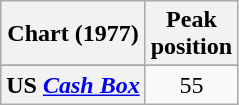<table class="wikitable sortable plainrowheaders" style="text-align:center">
<tr>
<th>Chart (1977)</th>
<th>Peak<br>position</th>
</tr>
<tr>
</tr>
<tr>
</tr>
<tr>
<th scope="row">US <em><a href='#'>Cash Box</a></em></th>
<td align="center">55</td>
</tr>
</table>
